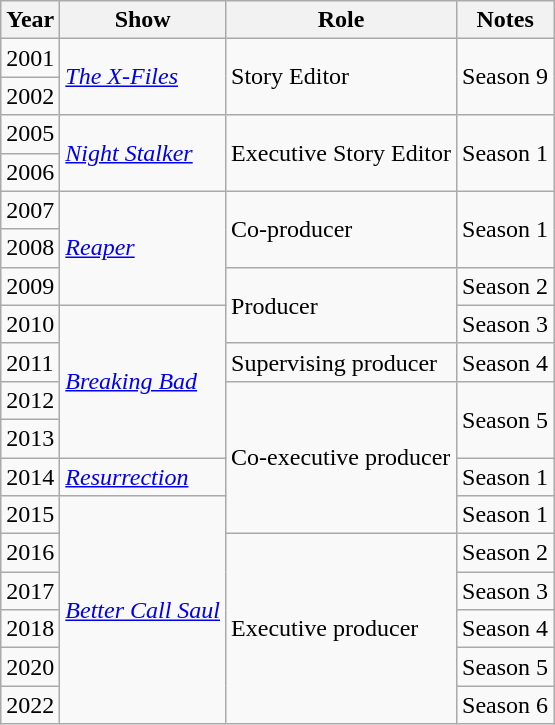<table class="wikitable">
<tr>
<th>Year</th>
<th>Show</th>
<th>Role</th>
<th>Notes</th>
</tr>
<tr>
<td>2001</td>
<td rowspan="2"><em><a href='#'>The X-Files</a></em></td>
<td rowspan="2">Story Editor</td>
<td rowspan="2">Season 9</td>
</tr>
<tr>
<td>2002</td>
</tr>
<tr>
<td>2005</td>
<td rowspan="2"><em><a href='#'>Night Stalker</a></em></td>
<td rowspan="2">Executive Story Editor</td>
<td rowspan="2">Season 1</td>
</tr>
<tr>
<td>2006</td>
</tr>
<tr>
<td>2007</td>
<td rowspan="3"><em><a href='#'>Reaper</a></em></td>
<td rowspan="2">Co-producer</td>
<td rowspan="2">Season 1</td>
</tr>
<tr>
<td>2008</td>
</tr>
<tr>
<td>2009</td>
<td rowspan="2">Producer</td>
<td>Season 2</td>
</tr>
<tr>
<td>2010</td>
<td rowspan="4"><em><a href='#'>Breaking Bad</a></em></td>
<td>Season 3</td>
</tr>
<tr>
<td>2011</td>
<td>Supervising producer</td>
<td>Season 4</td>
</tr>
<tr>
<td>2012</td>
<td rowspan="4">Co-executive producer</td>
<td rowspan="2">Season 5</td>
</tr>
<tr>
<td>2013</td>
</tr>
<tr>
<td>2014</td>
<td><em><a href='#'>Resurrection</a></em></td>
<td>Season 1</td>
</tr>
<tr>
<td>2015</td>
<td rowspan="6"><em><a href='#'>Better Call Saul</a></em></td>
<td>Season 1</td>
</tr>
<tr>
<td>2016</td>
<td rowspan="5">Executive producer</td>
<td>Season 2</td>
</tr>
<tr>
<td>2017</td>
<td>Season 3</td>
</tr>
<tr>
<td>2018</td>
<td>Season 4</td>
</tr>
<tr>
<td>2020</td>
<td>Season 5</td>
</tr>
<tr>
<td>2022</td>
<td>Season 6</td>
</tr>
</table>
